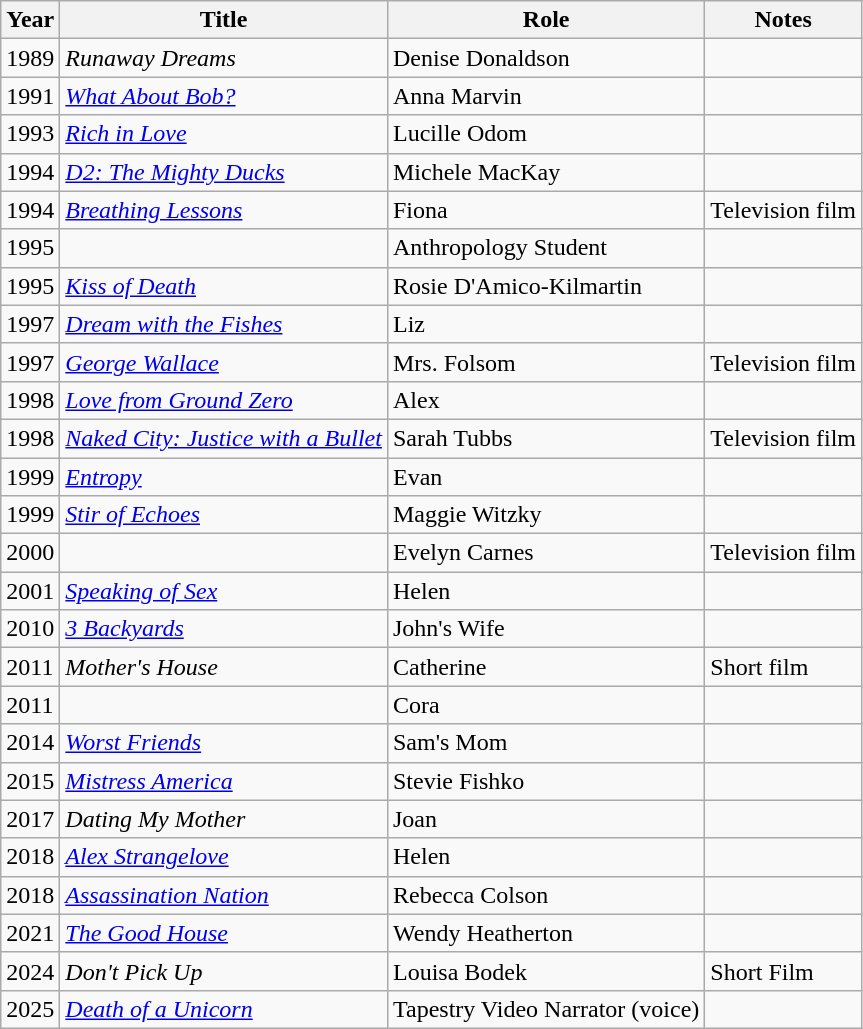<table class="wikitable sortable">
<tr>
<th>Year</th>
<th>Title</th>
<th>Role</th>
<th class="unsortable">Notes</th>
</tr>
<tr>
<td>1989</td>
<td><em>Runaway Dreams</em></td>
<td>Denise Donaldson</td>
<td></td>
</tr>
<tr>
<td>1991</td>
<td><em><a href='#'>What About Bob?</a></em></td>
<td>Anna Marvin</td>
<td></td>
</tr>
<tr>
<td>1993</td>
<td><em><a href='#'>Rich in Love</a></em></td>
<td>Lucille Odom</td>
<td></td>
</tr>
<tr>
<td>1994</td>
<td><em><a href='#'>D2: The Mighty Ducks</a></em></td>
<td>Michele MacKay</td>
<td></td>
</tr>
<tr>
<td>1994</td>
<td><em><a href='#'>Breathing Lessons</a></em></td>
<td>Fiona</td>
<td>Television film</td>
</tr>
<tr>
<td>1995</td>
<td><em></em></td>
<td>Anthropology Student</td>
<td></td>
</tr>
<tr>
<td>1995</td>
<td><em><a href='#'>Kiss of Death</a></em></td>
<td>Rosie D'Amico-Kilmartin</td>
<td></td>
</tr>
<tr>
<td>1997</td>
<td><em><a href='#'>Dream with the Fishes</a></em></td>
<td>Liz</td>
<td></td>
</tr>
<tr>
<td>1997</td>
<td><em><a href='#'>George Wallace</a></em></td>
<td>Mrs. Folsom</td>
<td>Television film</td>
</tr>
<tr>
<td>1998</td>
<td><em><a href='#'>Love from Ground Zero</a></em></td>
<td>Alex</td>
<td></td>
</tr>
<tr>
<td>1998</td>
<td><em><a href='#'>Naked City: Justice with a Bullet</a></em></td>
<td>Sarah Tubbs</td>
<td>Television film</td>
</tr>
<tr>
<td>1999</td>
<td><em><a href='#'>Entropy</a></em></td>
<td>Evan</td>
<td></td>
</tr>
<tr>
<td>1999</td>
<td><em><a href='#'>Stir of Echoes</a></em></td>
<td>Maggie Witzky</td>
<td></td>
</tr>
<tr>
<td>2000</td>
<td><em></em></td>
<td>Evelyn Carnes</td>
<td>Television film</td>
</tr>
<tr>
<td>2001</td>
<td><em><a href='#'>Speaking of Sex</a></em></td>
<td>Helen</td>
<td></td>
</tr>
<tr>
<td>2010</td>
<td><em><a href='#'>3 Backyards</a></em></td>
<td>John's Wife</td>
<td></td>
</tr>
<tr>
<td>2011</td>
<td><em>Mother's House</em></td>
<td>Catherine</td>
<td>Short film</td>
</tr>
<tr>
<td>2011</td>
<td><em></em></td>
<td>Cora</td>
<td></td>
</tr>
<tr>
<td>2014</td>
<td><em><a href='#'>Worst Friends</a></em></td>
<td>Sam's Mom</td>
<td></td>
</tr>
<tr>
<td>2015</td>
<td><em><a href='#'>Mistress America</a></em></td>
<td>Stevie Fishko</td>
<td></td>
</tr>
<tr>
<td>2017</td>
<td><em>Dating My Mother</em></td>
<td>Joan</td>
<td></td>
</tr>
<tr>
<td>2018</td>
<td><em><a href='#'>Alex Strangelove</a></em></td>
<td>Helen</td>
<td></td>
</tr>
<tr>
<td>2018</td>
<td><em><a href='#'>Assassination Nation</a></em></td>
<td>Rebecca Colson</td>
<td></td>
</tr>
<tr>
<td>2021</td>
<td><em><a href='#'>The Good House</a></em></td>
<td>Wendy Heatherton</td>
<td></td>
</tr>
<tr>
<td>2024</td>
<td><em>Don't Pick Up</em></td>
<td>Louisa Bodek</td>
<td>Short Film</td>
</tr>
<tr>
<td>2025</td>
<td><em><a href='#'>Death of a Unicorn</a></em></td>
<td>Tapestry Video Narrator (voice)</td>
<td></td>
</tr>
</table>
